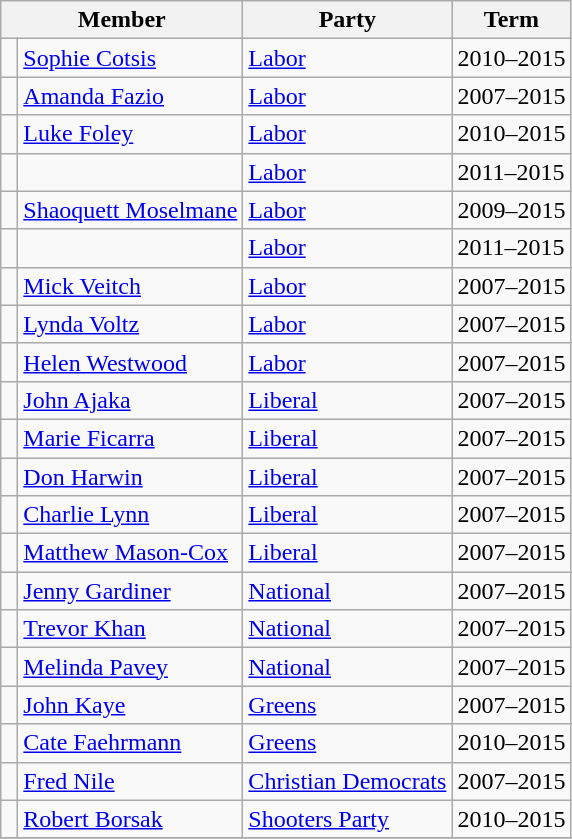<table class="wikitable">
<tr>
<th colspan="2">Member</th>
<th>Party</th>
<th>Term</th>
</tr>
<tr>
<td> </td>
<td><a href='#'>Sophie Cotsis</a></td>
<td><a href='#'>Labor</a></td>
<td>2010–2015</td>
</tr>
<tr>
<td> </td>
<td><a href='#'>Amanda Fazio</a></td>
<td><a href='#'>Labor</a></td>
<td>2007–2015</td>
</tr>
<tr>
<td> </td>
<td><a href='#'>Luke Foley</a></td>
<td><a href='#'>Labor</a></td>
<td>2010–2015</td>
</tr>
<tr>
<td> </td>
<td></td>
<td><a href='#'>Labor</a></td>
<td>2011–2015</td>
</tr>
<tr>
<td> </td>
<td><a href='#'>Shaoquett Moselmane</a></td>
<td><a href='#'>Labor</a></td>
<td>2009–2015</td>
</tr>
<tr>
<td> </td>
<td></td>
<td><a href='#'>Labor</a></td>
<td>2011–2015</td>
</tr>
<tr>
<td> </td>
<td><a href='#'>Mick Veitch</a></td>
<td><a href='#'>Labor</a></td>
<td>2007–2015</td>
</tr>
<tr>
<td> </td>
<td><a href='#'>Lynda Voltz</a></td>
<td><a href='#'>Labor</a></td>
<td>2007–2015</td>
</tr>
<tr>
<td> </td>
<td><a href='#'>Helen Westwood</a></td>
<td><a href='#'>Labor</a></td>
<td>2007–2015</td>
</tr>
<tr>
<td> </td>
<td><a href='#'>John Ajaka</a></td>
<td><a href='#'>Liberal</a></td>
<td>2007–2015</td>
</tr>
<tr>
<td> </td>
<td><a href='#'>Marie Ficarra</a></td>
<td><a href='#'>Liberal</a></td>
<td>2007–2015</td>
</tr>
<tr>
<td> </td>
<td><a href='#'>Don Harwin</a></td>
<td><a href='#'>Liberal</a></td>
<td>2007–2015</td>
</tr>
<tr>
<td> </td>
<td><a href='#'>Charlie Lynn</a></td>
<td><a href='#'>Liberal</a></td>
<td>2007–2015</td>
</tr>
<tr>
<td> </td>
<td><a href='#'>Matthew Mason-Cox</a></td>
<td><a href='#'>Liberal</a></td>
<td>2007–2015</td>
</tr>
<tr>
<td> </td>
<td><a href='#'>Jenny Gardiner</a></td>
<td><a href='#'>National</a></td>
<td>2007–2015</td>
</tr>
<tr>
<td> </td>
<td><a href='#'>Trevor Khan</a></td>
<td><a href='#'>National</a></td>
<td>2007–2015</td>
</tr>
<tr>
<td> </td>
<td><a href='#'>Melinda Pavey</a></td>
<td><a href='#'>National</a></td>
<td>2007–2015</td>
</tr>
<tr>
<td> </td>
<td><a href='#'>John Kaye</a></td>
<td><a href='#'>Greens</a></td>
<td>2007–2015</td>
</tr>
<tr>
<td> </td>
<td><a href='#'>Cate Faehrmann</a></td>
<td><a href='#'>Greens</a></td>
<td>2010–2015</td>
</tr>
<tr>
<td> </td>
<td><a href='#'>Fred Nile</a></td>
<td><a href='#'>Christian Democrats</a></td>
<td>2007–2015</td>
</tr>
<tr>
<td> </td>
<td><a href='#'>Robert Borsak</a></td>
<td><a href='#'>Shooters Party</a></td>
<td>2010–2015</td>
</tr>
<tr>
</tr>
</table>
